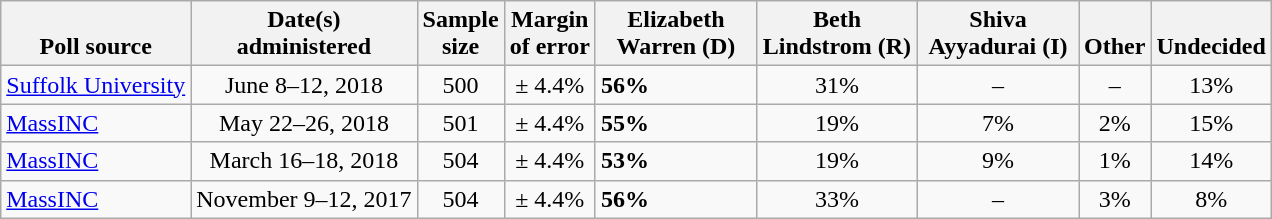<table class="wikitable">
<tr valign=bottom>
<th>Poll source</th>
<th>Date(s)<br>administered</th>
<th>Sample<br>size</th>
<th>Margin<br>of error</th>
<th style="width:100px;">Elizabeth<br>Warren (D)</th>
<th style="width:100px;">Beth<br>Lindstrom (R)</th>
<th style="width:100px;">Shiva<br>Ayyadurai (I)</th>
<th>Other</th>
<th>Undecided</th>
</tr>
<tr>
<td><a href='#'>Suffolk University</a></td>
<td align=center>June 8–12, 2018</td>
<td align=center>500</td>
<td align=center>± 4.4%</td>
<td><strong>56%</strong></td>
<td align=center>31%</td>
<td align=center>–</td>
<td align=center>–</td>
<td align=center>13%</td>
</tr>
<tr>
<td><a href='#'>MassINC</a></td>
<td align=center>May 22–26, 2018</td>
<td align=center>501</td>
<td align=center>± 4.4%</td>
<td><strong>55%</strong></td>
<td align=center>19%</td>
<td align=center>7%</td>
<td align=center>2%</td>
<td align=center>15%</td>
</tr>
<tr>
<td><a href='#'>MassINC</a></td>
<td align=center>March 16–18, 2018</td>
<td align=center>504</td>
<td align=center>± 4.4%</td>
<td><strong>53%</strong></td>
<td align=center>19%</td>
<td align=center>9%</td>
<td align=center>1%</td>
<td align=center>14%</td>
</tr>
<tr>
<td><a href='#'>MassINC</a></td>
<td align=center>November 9–12, 2017</td>
<td align=center>504</td>
<td align=center>± 4.4%</td>
<td><strong>56%</strong></td>
<td align=center>33%</td>
<td align=center>–</td>
<td align=center>3%</td>
<td align=center>8%</td>
</tr>
</table>
